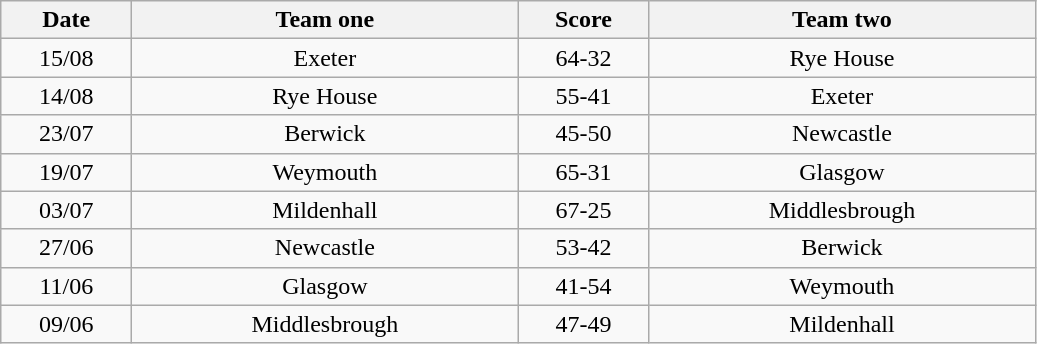<table class="wikitable" style="text-align: center">
<tr>
<th width=80>Date</th>
<th width=250>Team one</th>
<th width=80>Score</th>
<th width=250>Team two</th>
</tr>
<tr>
<td>15/08</td>
<td>Exeter</td>
<td>64-32</td>
<td>Rye House</td>
</tr>
<tr>
<td>14/08</td>
<td>Rye House</td>
<td>55-41</td>
<td>Exeter</td>
</tr>
<tr>
<td>23/07</td>
<td>Berwick</td>
<td>45-50</td>
<td>Newcastle</td>
</tr>
<tr>
<td>19/07</td>
<td>Weymouth</td>
<td>65-31</td>
<td>Glasgow</td>
</tr>
<tr>
<td>03/07</td>
<td>Mildenhall</td>
<td>67-25</td>
<td>Middlesbrough</td>
</tr>
<tr>
<td>27/06</td>
<td>Newcastle</td>
<td>53-42</td>
<td>Berwick</td>
</tr>
<tr>
<td>11/06</td>
<td>Glasgow</td>
<td>41-54</td>
<td>Weymouth</td>
</tr>
<tr>
<td>09/06</td>
<td>Middlesbrough</td>
<td>47-49</td>
<td>Mildenhall</td>
</tr>
</table>
